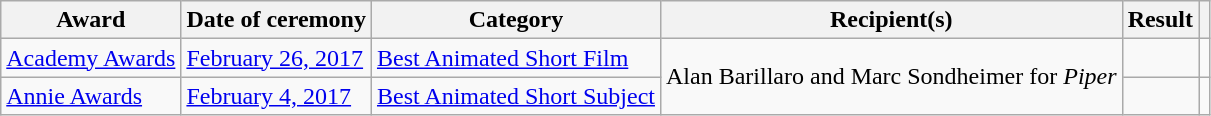<table class="wikitable sortable">
<tr>
<th>Award</th>
<th>Date of ceremony</th>
<th>Category</th>
<th>Recipient(s)</th>
<th>Result</th>
<th scope="col" class="unsortable"></th>
</tr>
<tr>
<td><a href='#'>Academy Awards</a></td>
<td><a href='#'>February 26, 2017</a></td>
<td><a href='#'>Best Animated Short Film</a></td>
<td rowspan=2>Alan Barillaro and Marc Sondheimer for <em>Piper</em></td>
<td></td>
<td style="text-align:center;"></td>
</tr>
<tr>
<td><a href='#'>Annie Awards</a></td>
<td><a href='#'>February 4, 2017</a></td>
<td><a href='#'>Best Animated Short Subject</a></td>
<td></td>
<td style="text-align:center;"></td>
</tr>
</table>
